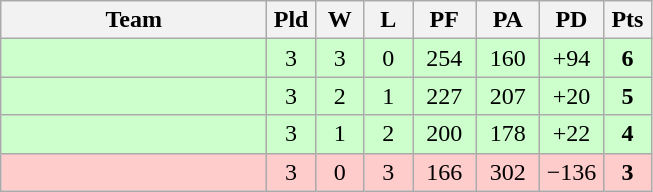<table class="wikitable" style="text-align:center;">
<tr>
<th width=170>Team</th>
<th width=25>Pld</th>
<th width=25>W</th>
<th width=25>L</th>
<th width=35>PF</th>
<th width=35>PA</th>
<th width=35>PD</th>
<th width=25>Pts</th>
</tr>
<tr style="background: #ccffcc;">
<td align="left"></td>
<td>3</td>
<td>3</td>
<td>0</td>
<td>254</td>
<td>160</td>
<td>+94</td>
<td><strong>6</strong></td>
</tr>
<tr style="background: #ccffcc;">
<td align="left"></td>
<td>3</td>
<td>2</td>
<td>1</td>
<td>227</td>
<td>207</td>
<td>+20</td>
<td><strong>5</strong></td>
</tr>
<tr style="background: #ccffcc;">
<td align="left"></td>
<td>3</td>
<td>1</td>
<td>2</td>
<td>200</td>
<td>178</td>
<td>+22</td>
<td><strong>4</strong></td>
</tr>
<tr style="background: #ffcccc;">
<td align="left"></td>
<td>3</td>
<td>0</td>
<td>3</td>
<td>166</td>
<td>302</td>
<td>−136</td>
<td><strong>3</strong></td>
</tr>
</table>
